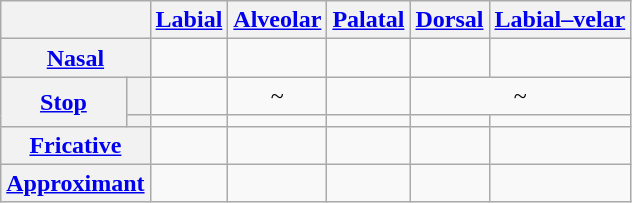<table class="wikitable" style="text-align: center">
<tr>
<th colspan="2"></th>
<th><a href='#'>Labial</a></th>
<th><a href='#'>Alveolar</a></th>
<th><a href='#'>Palatal</a></th>
<th><a href='#'>Dorsal</a></th>
<th><a href='#'>Labial–velar</a></th>
</tr>
<tr>
<th colspan="2"><a href='#'>Nasal</a></th>
<td></td>
<td></td>
<td></td>
<td></td>
<td></td>
</tr>
<tr>
<th rowspan="2"><a href='#'>Stop</a></th>
<th></th>
<td></td>
<td> ~ </td>
<td></td>
<td colspan="2"> ~ </td>
</tr>
<tr>
<th></th>
<td></td>
<td></td>
<td></td>
<td></td>
<td></td>
</tr>
<tr>
<th colspan="2"><a href='#'>Fricative</a></th>
<td></td>
<td></td>
<td></td>
<td></td>
<td></td>
</tr>
<tr>
<th colspan="2"><a href='#'>Approximant</a></th>
<td></td>
<td></td>
<td></td>
<td></td>
<td></td>
</tr>
</table>
